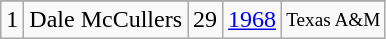<table class="wikitable">
<tr>
</tr>
<tr>
<td>1</td>
<td>Dale McCullers</td>
<td>29</td>
<td><a href='#'>1968</a></td>
<td style="font-size:80%;">Texas A&M</td>
</tr>
</table>
